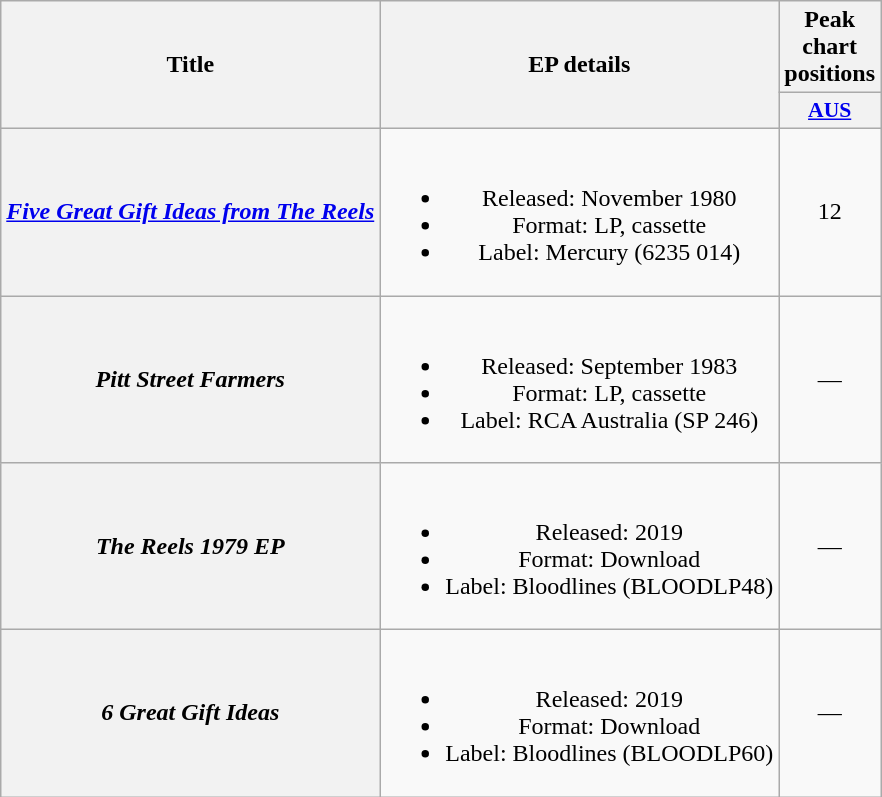<table class="wikitable plainrowheaders" style="text-align:center">
<tr>
<th scope="col" rowspan="2">Title</th>
<th scope="col" rowspan="2">EP details</th>
<th scope="col" colspan="1">Peak chart positions</th>
</tr>
<tr>
<th scope="col" style="width:3em; font-size:90%"><a href='#'>AUS</a><br></th>
</tr>
<tr>
<th scope="row"><em><a href='#'>Five Great Gift Ideas from The Reels</a></em></th>
<td><br><ul><li>Released: November 1980</li><li>Format: LP, cassette</li><li>Label: Mercury (6235 014)</li></ul></td>
<td>12</td>
</tr>
<tr>
<th scope="row"><em>Pitt Street Farmers</em></th>
<td><br><ul><li>Released: September 1983</li><li>Format: LP, cassette</li><li>Label: RCA Australia (SP 246)</li></ul></td>
<td>—</td>
</tr>
<tr>
<th scope="row"><em>The Reels 1979 EP</em></th>
<td><br><ul><li>Released: 2019</li><li>Format: Download</li><li>Label: Bloodlines (BLOODLP48)</li></ul></td>
<td>—</td>
</tr>
<tr>
<th scope="row"><em>6 Great Gift Ideas</em></th>
<td><br><ul><li>Released: 2019</li><li>Format: Download</li><li>Label: Bloodlines (BLOODLP60)</li></ul></td>
<td>—</td>
</tr>
</table>
